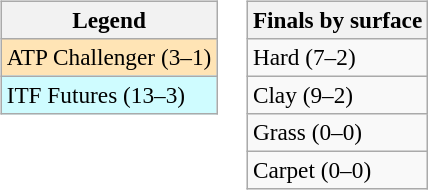<table>
<tr valign=top>
<td><br><table class=wikitable style=font-size:97%>
<tr>
<th>Legend</th>
</tr>
<tr bgcolor=moccasin>
<td>ATP Challenger (3–1)</td>
</tr>
<tr bgcolor=cffcff>
<td>ITF Futures (13–3)</td>
</tr>
</table>
</td>
<td><br><table class=wikitable style=font-size:97%>
<tr>
<th>Finals by surface</th>
</tr>
<tr>
<td>Hard (7–2)</td>
</tr>
<tr>
<td>Clay (9–2)</td>
</tr>
<tr>
<td>Grass (0–0)</td>
</tr>
<tr>
<td>Carpet (0–0)</td>
</tr>
</table>
</td>
</tr>
</table>
